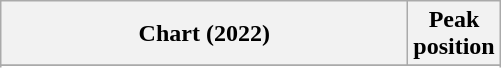<table class="wikitable sortable plainrowheaders" style="text-align:center">
<tr>
<th scope="col" style="width:16.5em;">Chart (2022)</th>
<th scope="col">Peak<br>position</th>
</tr>
<tr>
</tr>
<tr>
</tr>
</table>
